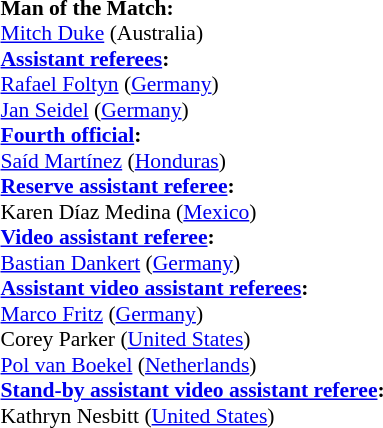<table style="width:100%; font-size:90%;">
<tr>
<td><br><strong>Man of the Match:</strong>
<br><a href='#'>Mitch Duke</a> (Australia)<br><strong><a href='#'>Assistant referees</a>:</strong>
<br><a href='#'>Rafael Foltyn</a> (<a href='#'>Germany</a>)
<br><a href='#'>Jan Seidel</a> (<a href='#'>Germany</a>)
<br><strong><a href='#'>Fourth official</a>:</strong>
<br><a href='#'>Saíd Martínez</a> (<a href='#'>Honduras</a>)
<br><strong><a href='#'>Reserve assistant referee</a>:</strong>
<br>Karen Díaz Medina (<a href='#'>Mexico</a>)
<br><strong><a href='#'>Video assistant referee</a>:</strong>
<br><a href='#'>Bastian Dankert</a> (<a href='#'>Germany</a>)
<br><strong><a href='#'>Assistant video assistant referees</a>:</strong>
<br><a href='#'>Marco Fritz</a> (<a href='#'>Germany</a>)
<br>Corey Parker (<a href='#'>United States</a>)
<br><a href='#'>Pol van Boekel</a> (<a href='#'>Netherlands</a>)
<br><strong><a href='#'>Stand-by assistant video assistant referee</a>:</strong>
<br>Kathryn Nesbitt (<a href='#'>United States</a>)</td>
</tr>
</table>
